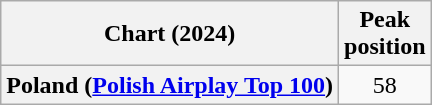<table class="wikitable plainrowheaders" style="text-align:center">
<tr>
<th>Chart (2024)</th>
<th>Peak<br>position</th>
</tr>
<tr>
<th scope="row">Poland (<a href='#'>Polish Airplay Top 100</a>)</th>
<td>58</td>
</tr>
</table>
